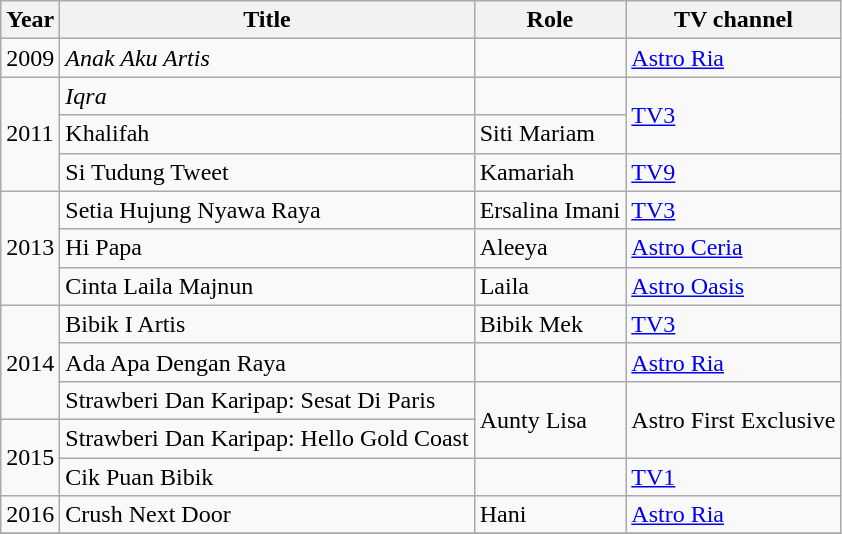<table class="wikitable">
<tr>
<th>Year</th>
<th>Title</th>
<th>Role</th>
<th>TV channel</th>
</tr>
<tr>
<td>2009</td>
<td><em>Anak Aku Artis</em></td>
<td></td>
<td><a href='#'>Astro Ria</a></td>
</tr>
<tr>
<td rowspan="3">2011</td>
<td><em>Iqra<strong></td>
<td></td>
<td rowspan="2"><a href='#'>TV3</a></td>
</tr>
<tr>
<td></em>Khalifah<em></td>
<td>Siti Mariam</td>
</tr>
<tr>
<td></em>Si Tudung Tweet<em></td>
<td>Kamariah</td>
<td><a href='#'>TV9</a></td>
</tr>
<tr>
<td rowspan="3">2013</td>
<td></em>Setia Hujung Nyawa Raya<em></td>
<td>Ersalina Imani</td>
<td><a href='#'>TV3</a></td>
</tr>
<tr>
<td></em>Hi Papa<em></td>
<td>Aleeya</td>
<td><a href='#'>Astro Ceria</a></td>
</tr>
<tr>
<td></em>Cinta Laila Majnun<em></td>
<td>Laila</td>
<td><a href='#'>Astro Oasis</a></td>
</tr>
<tr>
<td rowspan="3">2014</td>
<td></em>Bibik I Artis<em></td>
<td>Bibik Mek</td>
<td><a href='#'>TV3</a></td>
</tr>
<tr>
<td></em>Ada Apa Dengan Raya<em></td>
<td></td>
<td><a href='#'>Astro Ria</a></td>
</tr>
<tr>
<td></em>Strawberi Dan Karipap: Sesat Di Paris<em></td>
<td rowspan="2">Aunty Lisa</td>
<td rowspan="2">Astro First Exclusive</td>
</tr>
<tr>
<td rowspan="2">2015</td>
<td></em>Strawberi Dan Karipap: Hello Gold Coast<em></td>
</tr>
<tr>
<td></em>Cik Puan Bibik<em></td>
<td></td>
<td><a href='#'>TV1</a></td>
</tr>
<tr>
<td>2016</td>
<td></em>Crush Next Door<em></td>
<td>Hani</td>
<td><a href='#'>Astro Ria</a></td>
</tr>
<tr>
</tr>
</table>
